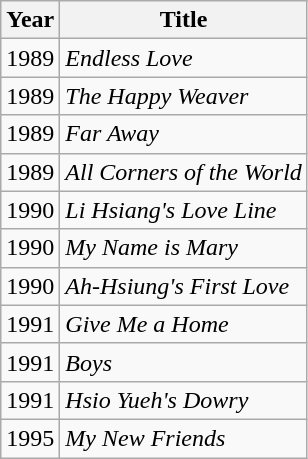<table class="wikitable">
<tr>
<th>Year</th>
<th>Title</th>
</tr>
<tr>
<td>1989</td>
<td><em>Endless Love</em></td>
</tr>
<tr>
<td>1989</td>
<td><em>The Happy Weaver</em></td>
</tr>
<tr>
<td>1989</td>
<td><em>Far Away</em></td>
</tr>
<tr>
<td>1989</td>
<td><em>All Corners of the World</em></td>
</tr>
<tr>
<td>1990</td>
<td><em>Li Hsiang's Love Line</em></td>
</tr>
<tr>
<td>1990</td>
<td><em>My Name is Mary</em></td>
</tr>
<tr>
<td>1990</td>
<td><em>Ah-Hsiung's First Love</em></td>
</tr>
<tr>
<td>1991</td>
<td><em>Give Me a Home</em></td>
</tr>
<tr>
<td>1991</td>
<td><em>Boys</em></td>
</tr>
<tr>
<td>1991</td>
<td><em>Hsio Yueh's Dowry</em></td>
</tr>
<tr>
<td>1995</td>
<td><em>My New Friends</em></td>
</tr>
</table>
